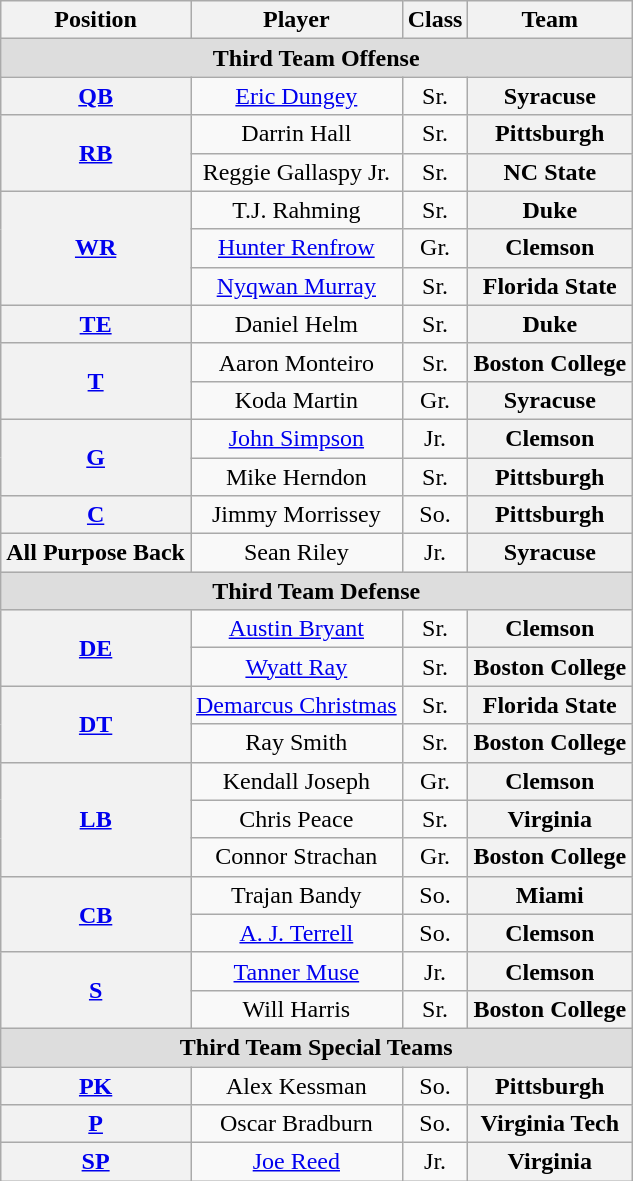<table class="wikitable">
<tr>
<th>Position</th>
<th>Player</th>
<th>Class</th>
<th>Team</th>
</tr>
<tr>
<td colspan="4" style="text-align:center; background:#ddd;"><strong>Third Team Offense</strong></td>
</tr>
<tr style="text-align:center;">
<th rowspan="1"><a href='#'>QB</a></th>
<td><a href='#'>Eric Dungey</a></td>
<td>Sr.</td>
<th style=>Syracuse</th>
</tr>
<tr style="text-align:center;">
<th rowspan="2"><a href='#'>RB</a></th>
<td>Darrin Hall</td>
<td>Sr.</td>
<th style=>Pittsburgh</th>
</tr>
<tr style="text-align:center;">
<td>Reggie Gallaspy Jr.</td>
<td>Sr.</td>
<th style=>NC State</th>
</tr>
<tr style="text-align:center;">
<th rowspan="3"><a href='#'>WR</a></th>
<td>T.J. Rahming</td>
<td>Sr.</td>
<th style=>Duke</th>
</tr>
<tr style="text-align:center;">
<td><a href='#'>Hunter Renfrow</a></td>
<td>Gr.</td>
<th style=>Clemson</th>
</tr>
<tr style="text-align:center;">
<td><a href='#'>Nyqwan Murray</a></td>
<td>Sr.</td>
<th style=>Florida State</th>
</tr>
<tr style="text-align:center;">
<th rowspan="1"><a href='#'>TE</a></th>
<td>Daniel Helm</td>
<td>Sr.</td>
<th style=>Duke</th>
</tr>
<tr style="text-align:center;">
<th rowspan="2"><a href='#'>T</a></th>
<td>Aaron Monteiro</td>
<td>Sr.</td>
<th style=>Boston College</th>
</tr>
<tr style="text-align:center;">
<td>Koda Martin</td>
<td>Gr.</td>
<th style=>Syracuse</th>
</tr>
<tr style="text-align:center;">
<th rowspan="2"><a href='#'>G</a></th>
<td><a href='#'>John Simpson</a></td>
<td>Jr.</td>
<th style=>Clemson</th>
</tr>
<tr style="text-align:center;">
<td>Mike Herndon</td>
<td>Sr.</td>
<th style=>Pittsburgh</th>
</tr>
<tr style="text-align:center;">
<th rowspan="1"><a href='#'>C</a></th>
<td>Jimmy Morrissey</td>
<td>So.</td>
<th style=>Pittsburgh</th>
</tr>
<tr style="text-align:center;">
<th rowspan="1">All Purpose Back</th>
<td>Sean Riley</td>
<td>Jr.</td>
<th style=>Syracuse</th>
</tr>
<tr style="text-align:center;">
<td colspan="4" style="text-align:center; background:#ddd;"><strong>Third Team Defense</strong></td>
</tr>
<tr style="text-align:center;">
<th rowspan="2"><a href='#'>DE</a></th>
<td><a href='#'>Austin Bryant</a></td>
<td>Sr.</td>
<th style=>Clemson</th>
</tr>
<tr style="text-align:center;">
<td><a href='#'>Wyatt Ray</a></td>
<td>Sr.</td>
<th style=>Boston College</th>
</tr>
<tr style="text-align:center;">
<th rowspan="2"><a href='#'>DT</a></th>
<td><a href='#'>Demarcus Christmas</a></td>
<td>Sr.</td>
<th style=>Florida State</th>
</tr>
<tr style="text-align:center;">
<td>Ray Smith</td>
<td>Sr.</td>
<th style=>Boston College</th>
</tr>
<tr style="text-align:center;">
<th rowspan="3"><a href='#'>LB</a></th>
<td>Kendall Joseph</td>
<td>Gr.</td>
<th style=>Clemson</th>
</tr>
<tr style="text-align:center;">
<td>Chris Peace</td>
<td>Sr.</td>
<th style=>Virginia</th>
</tr>
<tr style="text-align:center;">
<td>Connor Strachan</td>
<td>Gr.</td>
<th style=>Boston College</th>
</tr>
<tr style="text-align:center;">
<th rowspan="2"><a href='#'>CB</a></th>
<td>Trajan Bandy</td>
<td>So.</td>
<th style=>Miami</th>
</tr>
<tr style="text-align:center;">
<td><a href='#'>A. J. Terrell</a></td>
<td>So.</td>
<th style=>Clemson</th>
</tr>
<tr style="text-align:center;">
<th rowspan="2"><a href='#'>S</a></th>
<td><a href='#'>Tanner Muse</a></td>
<td>Jr.</td>
<th style=>Clemson</th>
</tr>
<tr style="text-align:center;">
<td>Will Harris</td>
<td>Sr.</td>
<th style=>Boston College</th>
</tr>
<tr>
<td colspan="4" style="text-align:center; background:#ddd;"><strong>Third Team Special Teams</strong></td>
</tr>
<tr style="text-align:center;">
<th rowspan="1"><a href='#'>PK</a></th>
<td>Alex Kessman</td>
<td>So.</td>
<th style=>Pittsburgh</th>
</tr>
<tr style="text-align:center;">
<th rowspan="1"><a href='#'>P</a></th>
<td>Oscar Bradburn</td>
<td>So.</td>
<th style=>Virginia Tech</th>
</tr>
<tr style="text-align:center;">
<th rowspan="1"><a href='#'>SP</a></th>
<td><a href='#'>Joe Reed</a></td>
<td>Jr.</td>
<th style=>Virginia</th>
</tr>
</table>
